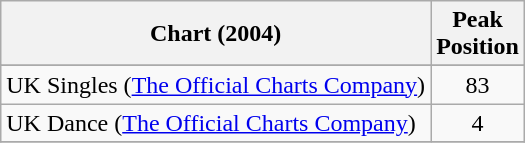<table class="wikitable sortable">
<tr>
<th align="left">Chart (2004)</th>
<th align="left">Peak<br>Position</th>
</tr>
<tr>
</tr>
<tr>
<td align="left">UK Singles (<a href='#'>The Official Charts Company</a>)</td>
<td align="center">83</td>
</tr>
<tr>
<td align="left">UK Dance (<a href='#'>The Official Charts Company</a>)</td>
<td align="center">4</td>
</tr>
<tr>
</tr>
</table>
